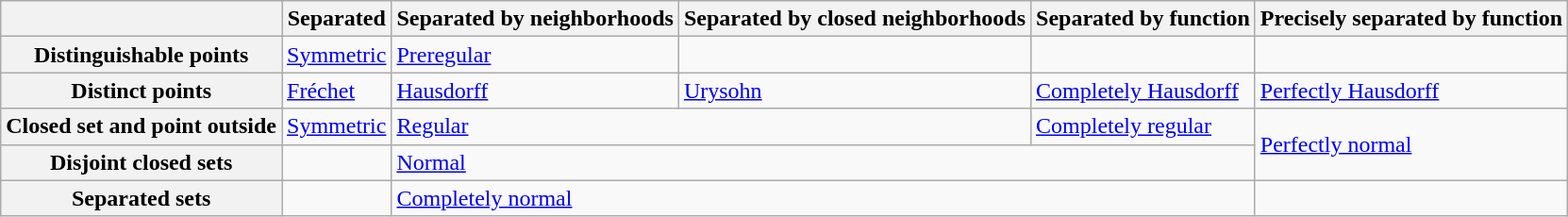<table class="wikitable">
<tr>
<th></th>
<th>Separated</th>
<th>Separated by neighborhoods</th>
<th>Separated by closed neighborhoods</th>
<th>Separated by function</th>
<th>Precisely separated by function</th>
</tr>
<tr>
<th>Distinguishable points</th>
<td><a href='#'>Symmetric</a></td>
<td><a href='#'>Preregular</a></td>
<td></td>
<td></td>
<td></td>
</tr>
<tr>
<th>Distinct points</th>
<td><a href='#'>Fréchet</a></td>
<td><a href='#'>Hausdorff</a></td>
<td><a href='#'>Urysohn</a></td>
<td><a href='#'>Completely Hausdorff</a></td>
<td><a href='#'>Perfectly Hausdorff</a></td>
</tr>
<tr>
<th>Closed set and point outside</th>
<td><a href='#'>Symmetric</a></td>
<td colspan="2"><a href='#'>Regular</a></td>
<td><a href='#'>Completely regular</a></td>
<td rowspan="2"><a href='#'>Perfectly normal</a></td>
</tr>
<tr>
<th>Disjoint closed sets</th>
<td></td>
<td colspan="3"><a href='#'>Normal</a></td>
</tr>
<tr>
<th>Separated sets</th>
<td></td>
<td colspan="3"><a href='#'>Completely normal</a></td>
<td></td>
</tr>
</table>
